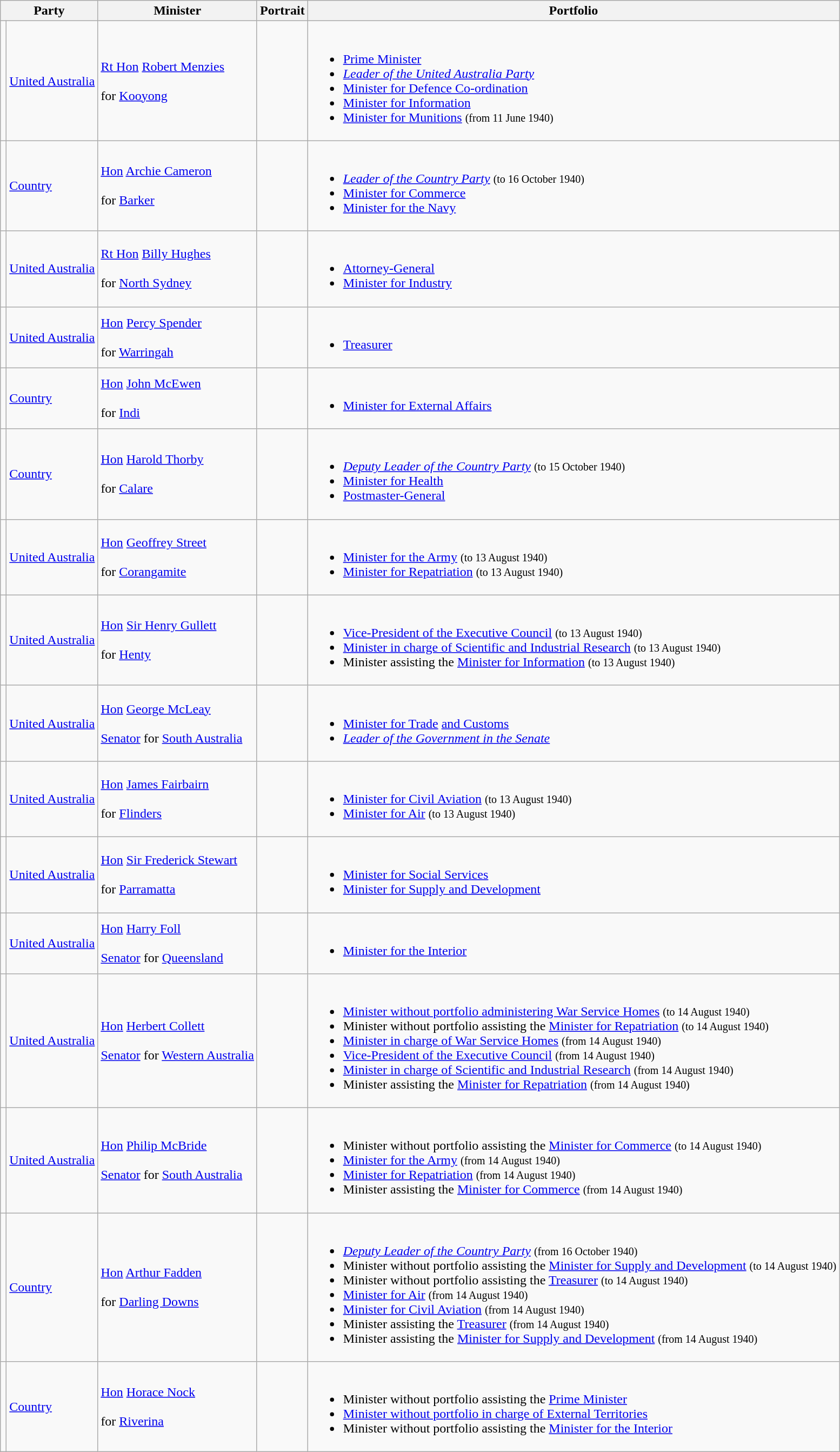<table class="wikitable sortable">
<tr>
<th colspan="2">Party</th>
<th>Minister</th>
<th>Portrait</th>
<th>Portfolio</th>
</tr>
<tr>
<td></td>
<td><a href='#'>United Australia</a></td>
<td><a href='#'>Rt Hon</a> <a href='#'>Robert Menzies</a>  <br><br> for <a href='#'>Kooyong</a> <br></td>
<td></td>
<td><br><ul><li><a href='#'>Prime Minister</a></li><li><em><a href='#'>Leader of the United Australia Party</a></em></li><li><a href='#'>Minister for Defence Co-ordination</a></li><li><a href='#'>Minister for Information</a></li><li><a href='#'>Minister for Munitions</a> <small>(from 11 June 1940)</small></li></ul></td>
</tr>
<tr>
<td></td>
<td><a href='#'>Country</a></td>
<td><a href='#'>Hon</a> <a href='#'>Archie Cameron</a> <br><br> for <a href='#'>Barker</a> <br></td>
<td></td>
<td><br><ul><li><em><a href='#'>Leader of the Country Party</a></em> <small>(to 16 October 1940)</small></li><li><a href='#'>Minister for Commerce</a></li><li><a href='#'>Minister for the Navy</a></li></ul></td>
</tr>
<tr>
<td></td>
<td><a href='#'>United Australia</a></td>
<td><a href='#'>Rt Hon</a> <a href='#'>Billy Hughes</a>  <br><br> for <a href='#'>North Sydney</a> <br></td>
<td></td>
<td><br><ul><li><a href='#'>Attorney-General</a></li><li><a href='#'>Minister for Industry</a></li></ul></td>
</tr>
<tr>
<td></td>
<td><a href='#'>United Australia</a></td>
<td><a href='#'>Hon</a> <a href='#'>Percy Spender</a>  <br><br> for <a href='#'>Warringah</a> <br></td>
<td></td>
<td><br><ul><li><a href='#'>Treasurer</a></li></ul></td>
</tr>
<tr>
<td></td>
<td><a href='#'>Country</a></td>
<td><a href='#'>Hon</a> <a href='#'>John McEwen</a> <br><br> for <a href='#'>Indi</a> <br></td>
<td></td>
<td><br><ul><li><a href='#'>Minister for External Affairs</a></li></ul></td>
</tr>
<tr>
<td></td>
<td><a href='#'>Country</a></td>
<td><a href='#'>Hon</a> <a href='#'>Harold Thorby</a> <br><br> for <a href='#'>Calare</a> <br></td>
<td></td>
<td><br><ul><li><em><a href='#'>Deputy Leader of the Country Party</a></em> <small>(to 15 October 1940)</small></li><li><a href='#'>Minister for Health</a></li><li><a href='#'>Postmaster-General</a></li></ul></td>
</tr>
<tr>
<td></td>
<td><a href='#'>United Australia</a></td>
<td><a href='#'>Hon</a> <a href='#'>Geoffrey Street</a>  <br><br> for <a href='#'>Corangamite</a> <br></td>
<td></td>
<td><br><ul><li><a href='#'>Minister for the Army</a> <small>(to 13 August 1940)</small></li><li><a href='#'>Minister for Repatriation</a> <small>(to 13 August 1940)</small></li></ul></td>
</tr>
<tr>
<td></td>
<td><a href='#'>United Australia</a></td>
<td><a href='#'>Hon</a> <a href='#'>Sir Henry Gullett</a>  <br><br> for <a href='#'>Henty</a> <br></td>
<td></td>
<td><br><ul><li><a href='#'>Vice-President of the Executive Council</a> <small>(to 13 August 1940)</small></li><li><a href='#'>Minister in charge of Scientific and Industrial Research</a> <small>(to 13 August 1940)</small></li><li>Minister assisting the <a href='#'>Minister for Information</a> <small>(to 13 August 1940)</small></li></ul></td>
</tr>
<tr>
<td></td>
<td><a href='#'>United Australia</a></td>
<td><a href='#'>Hon</a> <a href='#'>George McLeay</a> <br><br><a href='#'>Senator</a> for <a href='#'>South Australia</a> <br></td>
<td></td>
<td><br><ul><li><a href='#'>Minister for Trade</a> <a href='#'>and Customs</a></li><li><em><a href='#'>Leader of the Government in the Senate</a></em></li></ul></td>
</tr>
<tr>
<td></td>
<td><a href='#'>United Australia</a></td>
<td><a href='#'>Hon</a> <a href='#'>James Fairbairn</a> <br><br> for <a href='#'>Flinders</a> <br></td>
<td></td>
<td><br><ul><li><a href='#'>Minister for Civil Aviation</a> <small>(to 13 August 1940)</small></li><li><a href='#'>Minister for Air</a> <small>(to 13 August 1940)</small></li></ul></td>
</tr>
<tr>
<td></td>
<td><a href='#'>United Australia</a></td>
<td><a href='#'>Hon</a> <a href='#'>Sir Frederick Stewart</a> <br><br> for <a href='#'>Parramatta</a> <br></td>
<td></td>
<td><br><ul><li><a href='#'>Minister for Social Services</a></li><li><a href='#'>Minister for Supply and Development</a></li></ul></td>
</tr>
<tr>
<td></td>
<td><a href='#'>United Australia</a></td>
<td><a href='#'>Hon</a> <a href='#'>Harry Foll</a> <br><br><a href='#'>Senator</a> for <a href='#'>Queensland</a> <br></td>
<td></td>
<td><br><ul><li><a href='#'>Minister for the Interior</a></li></ul></td>
</tr>
<tr>
<td></td>
<td><a href='#'>United Australia</a></td>
<td><a href='#'>Hon</a> <a href='#'>Herbert Collett</a>    <br><br><a href='#'>Senator</a> for <a href='#'>Western Australia</a> <br></td>
<td></td>
<td><br><ul><li><a href='#'>Minister without portfolio administering War Service Homes</a> <small>(to 14 August 1940)</small></li><li>Minister without portfolio assisting the <a href='#'>Minister for Repatriation</a> <small>(to 14 August 1940)</small></li><li><a href='#'>Minister in charge of War Service Homes</a> <small>(from 14 August 1940)</small></li><li><a href='#'>Vice-President of the Executive Council</a> <small>(from 14 August 1940)</small></li><li><a href='#'>Minister in charge of Scientific and Industrial Research</a> <small>(from 14 August 1940)</small></li><li>Minister assisting the <a href='#'>Minister for Repatriation</a> <small>(from 14 August 1940)</small></li></ul></td>
</tr>
<tr>
<td></td>
<td><a href='#'>United Australia</a></td>
<td><a href='#'>Hon</a> <a href='#'>Philip McBride</a> <br><br><a href='#'>Senator</a> for <a href='#'>South Australia</a> <br></td>
<td></td>
<td><br><ul><li>Minister without portfolio assisting the <a href='#'>Minister for Commerce</a> <small>(to 14 August 1940)</small></li><li><a href='#'>Minister for the Army</a> <small>(from 14 August 1940)</small></li><li><a href='#'>Minister for Repatriation</a> <small>(from 14 August 1940)</small></li><li>Minister assisting the <a href='#'>Minister for Commerce</a> <small>(from 14 August 1940)</small></li></ul></td>
</tr>
<tr>
<td></td>
<td><a href='#'>Country</a></td>
<td><a href='#'>Hon</a> <a href='#'>Arthur Fadden</a> <br><br> for <a href='#'>Darling Downs</a> <br></td>
<td></td>
<td><br><ul><li><em><a href='#'>Deputy Leader of the Country Party</a></em> <small>(from 16 October 1940)</small></li><li>Minister without portfolio assisting the <a href='#'>Minister for Supply and Development</a> <small>(to 14 August 1940)</small></li><li>Minister without portfolio assisting the <a href='#'>Treasurer</a> <small>(to 14 August 1940)</small></li><li><a href='#'>Minister for Air</a> <small>(from 14 August 1940)</small></li><li><a href='#'>Minister for Civil Aviation</a> <small>(from 14 August 1940)</small></li><li>Minister assisting the <a href='#'>Treasurer</a> <small>(from 14 August 1940)</small></li><li>Minister assisting the <a href='#'>Minister for Supply and Development</a> <small>(from 14 August 1940)</small></li></ul></td>
</tr>
<tr>
<td></td>
<td><a href='#'>Country</a></td>
<td><a href='#'>Hon</a> <a href='#'>Horace Nock</a> <br><br> for <a href='#'>Riverina</a> <br></td>
<td></td>
<td><br><ul><li>Minister without portfolio assisting the <a href='#'>Prime Minister</a></li><li><a href='#'>Minister without portfolio in charge of External Territories</a></li><li>Minister without portfolio assisting the <a href='#'>Minister for the Interior</a></li></ul></td>
</tr>
</table>
